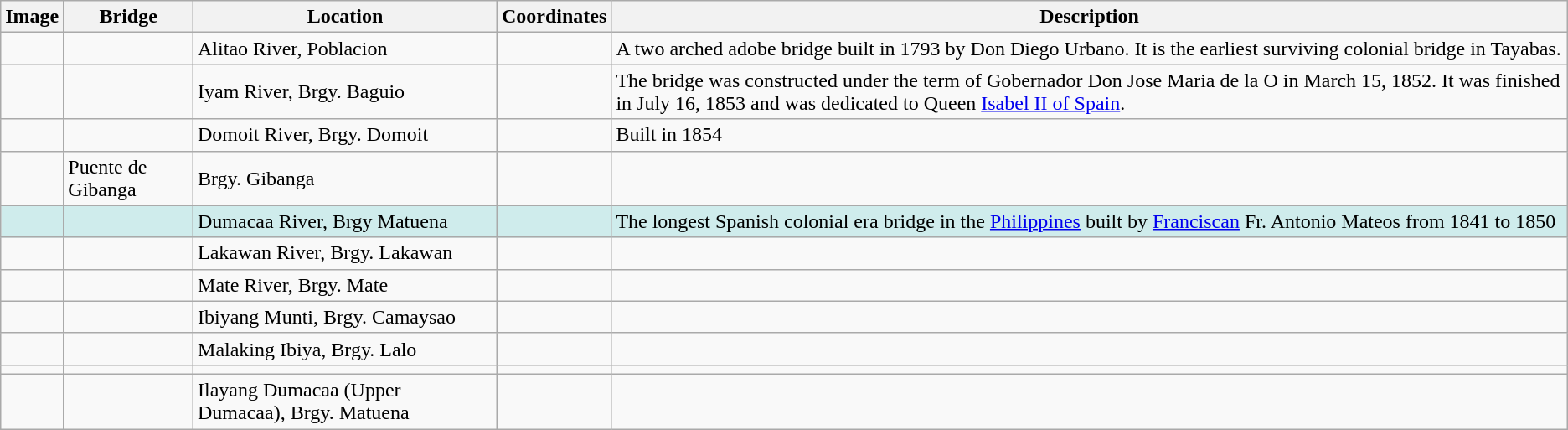<table class="wikitable" text-align:left;">
<tr>
<th>Image</th>
<th>Bridge</th>
<th>Location</th>
<th>Coordinates</th>
<th>Description</th>
</tr>
<tr>
<td></td>
<td></td>
<td>Alitao River, Poblacion</td>
<td><small></small></td>
<td>A two arched adobe bridge built in 1793 by Don Diego Urbano. It is the earliest surviving colonial bridge in Tayabas.</td>
</tr>
<tr>
<td></td>
<td></td>
<td>Iyam River, Brgy. Baguio</td>
<td><small></small></td>
<td>The bridge was constructed under the term of  Gobernador Don Jose Maria de la O in March 15, 1852. It was finished in July 16, 1853 and was dedicated to Queen <a href='#'>Isabel II of Spain</a>.</td>
</tr>
<tr>
<td></td>
<td></td>
<td>Domoit River, Brgy. Domoit</td>
<td><small></small></td>
<td>Built in 1854</td>
</tr>
<tr>
<td></td>
<td>Puente de Gibanga</td>
<td>Brgy. Gibanga</td>
<td></td>
<td></td>
</tr>
<tr style="background-color:#CFECEC;">
<td></td>
<td></td>
<td>Dumacaa River, Brgy Matuena</td>
<td><small></small></td>
<td>The longest Spanish colonial era bridge in the <a href='#'>Philippines</a> built by <a href='#'>Franciscan</a> Fr. Antonio Mateos from 1841 to 1850</td>
</tr>
<tr>
<td></td>
<td></td>
<td>Lakawan River, Brgy. Lakawan</td>
<td><small></small></td>
<td></td>
</tr>
<tr>
<td></td>
<td></td>
<td>Mate River, Brgy. Mate</td>
<td><small></small></td>
<td></td>
</tr>
<tr>
<td></td>
<td></td>
<td>Ibiyang Munti, Brgy. Camaysao</td>
<td><small></small></td>
<td></td>
</tr>
<tr>
<td></td>
<td></td>
<td>Malaking Ibiya, Brgy. Lalo</td>
<td><small></small></td>
<td></td>
</tr>
<tr>
<td></td>
<td></td>
<td></td>
<td></td>
<td></td>
</tr>
<tr>
<td></td>
<td></td>
<td>Ilayang Dumacaa (Upper Dumacaa), Brgy. Matuena</td>
<td><small></small></td>
<td></td>
</tr>
</table>
